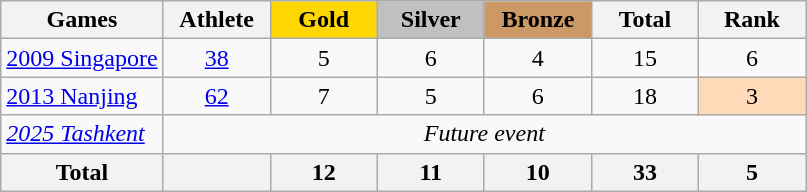<table class="wikitable sortable" style="margin-top:0em; text-align:center; font-size:100%;">
<tr>
<th>Games</th>
<th style="width:4em;">Athlete</th>
<th style="background:gold; width:4em;"><strong>Gold</strong></th>
<th style="background:silver; width:4em;"><strong>Silver</strong></th>
<th style="background:#cc9966; width:4em;"><strong>Bronze</strong></th>
<th style="width:4em;">Total</th>
<th style="width:4em;">Rank</th>
</tr>
<tr>
<td align=left> <a href='#'>2009 Singapore</a></td>
<td><a href='#'>38</a></td>
<td>5</td>
<td>6</td>
<td>4</td>
<td>15</td>
<td>6</td>
</tr>
<tr>
<td align=left> <a href='#'>2013 Nanjing</a></td>
<td><a href='#'>62</a></td>
<td>7</td>
<td>5</td>
<td>6</td>
<td>18</td>
<td bgcolor=ffdab9>3</td>
</tr>
<tr>
<td align=left> <em><a href='#'>2025 Tashkent</a></em></td>
<td colspan=6><em>Future event</em></td>
</tr>
<tr>
<th>Total</th>
<th></th>
<th>12</th>
<th>11</th>
<th>10</th>
<th>33</th>
<th>5</th>
</tr>
</table>
